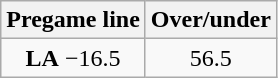<table class="wikitable">
<tr align="center">
<th style=>Pregame line</th>
<th style=>Over/under</th>
</tr>
<tr align="center">
<td><strong>LA</strong> −16.5</td>
<td>56.5</td>
</tr>
</table>
